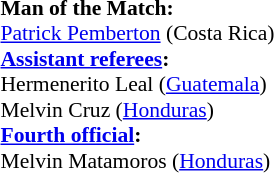<table style="width:100%; font-size:90%;">
<tr>
<td><br><strong>Man of the Match:</strong>
<br><a href='#'>Patrick Pemberton</a> (Costa Rica)<br><strong><a href='#'>Assistant referees</a>:</strong>
<br>Hermenerito Leal (<a href='#'>Guatemala</a>)
<br>Melvin Cruz (<a href='#'>Honduras</a>)
<br><strong><a href='#'>Fourth official</a>:</strong>
<br>Melvin Matamoros (<a href='#'>Honduras</a>)</td>
</tr>
</table>
